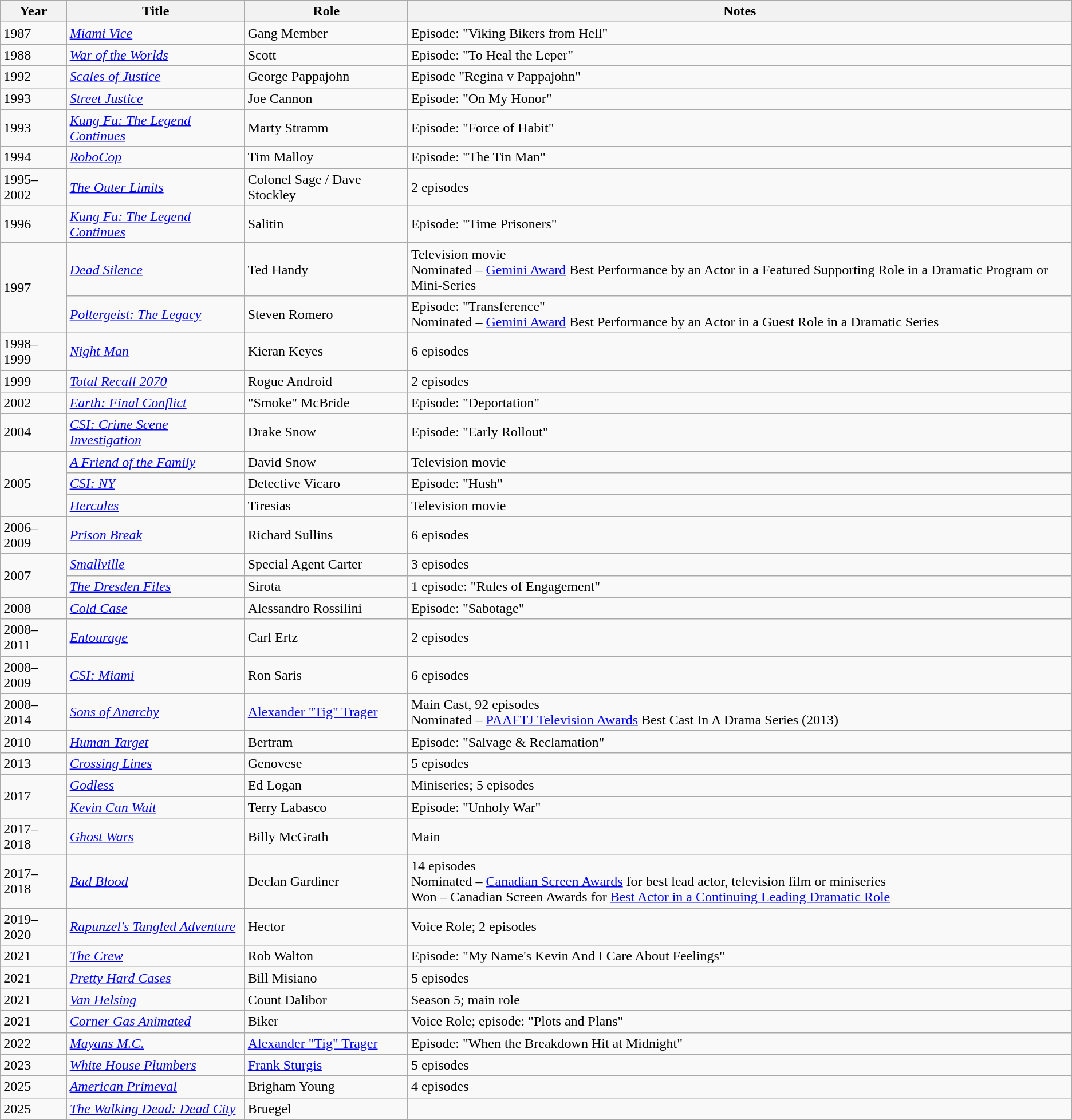<table class="wikitable sortable">
<tr ">
<th>Year</th>
<th>Title</th>
<th>Role</th>
<th>Notes</th>
</tr>
<tr>
<td>1987</td>
<td><em><a href='#'>Miami Vice</a></em></td>
<td>Gang Member</td>
<td>Episode: "Viking Bikers from Hell"</td>
</tr>
<tr>
<td>1988</td>
<td><a href='#'><em>War of the Worlds</em></a></td>
<td>Scott</td>
<td>Episode: "To Heal the Leper"</td>
</tr>
<tr>
<td>1992</td>
<td><em><a href='#'>Scales of Justice</a></em></td>
<td>George Pappajohn</td>
<td>Episode "Regina v Pappajohn"</td>
</tr>
<tr>
<td>1993</td>
<td><em><a href='#'>Street Justice</a></em></td>
<td>Joe Cannon</td>
<td>Episode: "On My Honor"</td>
</tr>
<tr>
<td>1993</td>
<td><em><a href='#'>Kung Fu: The Legend Continues</a></em></td>
<td>Marty Stramm</td>
<td>Episode: "Force of Habit"</td>
</tr>
<tr>
<td>1994</td>
<td><em><a href='#'>RoboCop</a></em></td>
<td>Tim Malloy</td>
<td>Episode: "The Tin Man"</td>
</tr>
<tr>
<td>1995–2002</td>
<td data-sort-value="Outer Limits, The"><em><a href='#'>The Outer Limits</a></em></td>
<td>Colonel Sage / Dave Stockley</td>
<td>2 episodes</td>
</tr>
<tr>
<td>1996</td>
<td><em><a href='#'>Kung Fu: The Legend Continues</a></em></td>
<td>Salitin</td>
<td>Episode: "Time Prisoners"</td>
</tr>
<tr>
<td rowspan="2">1997</td>
<td><em><a href='#'>Dead Silence</a></em></td>
<td>Ted Handy</td>
<td>Television movie<br>Nominated – <a href='#'>Gemini Award</a> Best Performance by an Actor in a Featured Supporting Role in a Dramatic Program or Mini-Series</td>
</tr>
<tr>
<td><em><a href='#'>Poltergeist: The Legacy</a></em></td>
<td>Steven Romero</td>
<td>Episode: "Transference"<br>Nominated – <a href='#'>Gemini Award</a> Best Performance by an Actor in a Guest Role in a Dramatic Series</td>
</tr>
<tr>
<td>1998–1999</td>
<td><em><a href='#'>Night Man</a></em></td>
<td>Kieran Keyes</td>
<td>6 episodes</td>
</tr>
<tr>
<td>1999</td>
<td><em><a href='#'>Total Recall 2070</a></em></td>
<td>Rogue Android</td>
<td>2 episodes</td>
</tr>
<tr>
<td>2002</td>
<td><em><a href='#'>Earth: Final Conflict</a></em></td>
<td>"Smoke" McBride</td>
<td>Episode: "Deportation"</td>
</tr>
<tr>
<td>2004</td>
<td><em><a href='#'>CSI: Crime Scene Investigation</a></em></td>
<td>Drake Snow</td>
<td>Episode: "Early Rollout"</td>
</tr>
<tr>
<td rowspan="3">2005</td>
<td data-sort-value="Friend of the Family, A"><em><a href='#'>A Friend of the Family</a></em></td>
<td>David Snow</td>
<td>Television movie</td>
</tr>
<tr>
<td><em><a href='#'>CSI: NY</a></em></td>
<td>Detective Vicaro</td>
<td>Episode: "Hush"</td>
</tr>
<tr>
<td><em><a href='#'>Hercules</a></em></td>
<td>Tiresias</td>
<td>Television movie</td>
</tr>
<tr>
<td>2006–2009</td>
<td><em><a href='#'>Prison Break</a></em></td>
<td>Richard Sullins</td>
<td>6 episodes</td>
</tr>
<tr>
<td rowspan="2">2007</td>
<td><em><a href='#'>Smallville</a></em></td>
<td>Special Agent Carter</td>
<td>3 episodes</td>
</tr>
<tr>
<td data-sort-value="Dresden Files, The"><em><a href='#'>The Dresden Files</a></em></td>
<td>Sirota</td>
<td>1 episode: "Rules of Engagement"</td>
</tr>
<tr>
<td>2008</td>
<td><em><a href='#'>Cold Case</a></em></td>
<td>Alessandro Rossilini</td>
<td>Episode: "Sabotage"</td>
</tr>
<tr>
<td>2008–2011</td>
<td><em><a href='#'>Entourage</a></em></td>
<td>Carl Ertz</td>
<td>2 episodes</td>
</tr>
<tr>
<td>2008–2009</td>
<td><em><a href='#'>CSI: Miami</a></em></td>
<td>Ron Saris</td>
<td>6 episodes</td>
</tr>
<tr>
<td>2008–2014</td>
<td><em><a href='#'>Sons of Anarchy</a></em></td>
<td><a href='#'>Alexander "Tig" Trager</a></td>
<td>Main Cast, 92 episodes<br>Nominated – <a href='#'>PAAFTJ Television Awards</a> Best Cast In A Drama Series (2013)</td>
</tr>
<tr>
<td>2010</td>
<td><em><a href='#'>Human Target</a></em></td>
<td>Bertram</td>
<td>Episode: "Salvage & Reclamation"</td>
</tr>
<tr>
<td>2013</td>
<td><em><a href='#'>Crossing Lines</a></em></td>
<td>Genovese</td>
<td>5 episodes</td>
</tr>
<tr>
<td rowspan="2">2017</td>
<td><em><a href='#'>Godless</a></em></td>
<td>Ed Logan</td>
<td>Miniseries; 5 episodes</td>
</tr>
<tr>
<td><em><a href='#'>Kevin Can Wait</a></em></td>
<td>Terry Labasco</td>
<td>Episode: "Unholy War"</td>
</tr>
<tr>
<td>2017–2018</td>
<td><em><a href='#'>Ghost Wars</a></em></td>
<td>Billy McGrath</td>
<td>Main</td>
</tr>
<tr>
<td>2017–2018</td>
<td><em><a href='#'>Bad Blood</a></em></td>
<td>Declan Gardiner</td>
<td>14 episodes<br>Nominated – <a href='#'>Canadian Screen Awards</a> for best lead actor, television film or miniseries<br>Won – Canadian Screen Awards for <a href='#'>Best Actor in a Continuing Leading Dramatic Role</a></td>
</tr>
<tr>
<td>2019–2020</td>
<td><em><a href='#'>Rapunzel's Tangled Adventure</a></em></td>
<td>Hector</td>
<td>Voice Role; 2 episodes</td>
</tr>
<tr>
<td>2021</td>
<td data-sort-value="Crew, The"><em><a href='#'>The Crew</a></em></td>
<td>Rob Walton</td>
<td>Episode: "My Name's Kevin And I Care About Feelings"</td>
</tr>
<tr>
<td>2021</td>
<td><em><a href='#'>Pretty Hard Cases</a></em></td>
<td>Bill Misiano</td>
<td>5 episodes</td>
</tr>
<tr>
<td>2021</td>
<td><em><a href='#'>Van Helsing</a></em></td>
<td>Count Dalibor</td>
<td>Season 5; main role</td>
</tr>
<tr>
<td>2021</td>
<td><em><a href='#'>Corner Gas Animated</a></em></td>
<td>Biker</td>
<td>Voice Role; episode: "Plots and Plans"</td>
</tr>
<tr>
<td>2022</td>
<td><em><a href='#'>Mayans M.C.</a></em></td>
<td><a href='#'>Alexander "Tig" Trager</a></td>
<td>Episode: "When the Breakdown Hit at Midnight"</td>
</tr>
<tr>
<td>2023</td>
<td><em><a href='#'>White House Plumbers</a></em></td>
<td><a href='#'>Frank Sturgis</a></td>
<td>5 episodes</td>
</tr>
<tr>
<td>2025</td>
<td><em><a href='#'>American Primeval</a></em></td>
<td>Brigham Young</td>
<td>4 episodes</td>
</tr>
<tr>
<td>2025</td>
<td><em><a href='#'>The Walking Dead: Dead City</a></em></td>
<td>Bruegel</td>
<td></td>
</tr>
</table>
